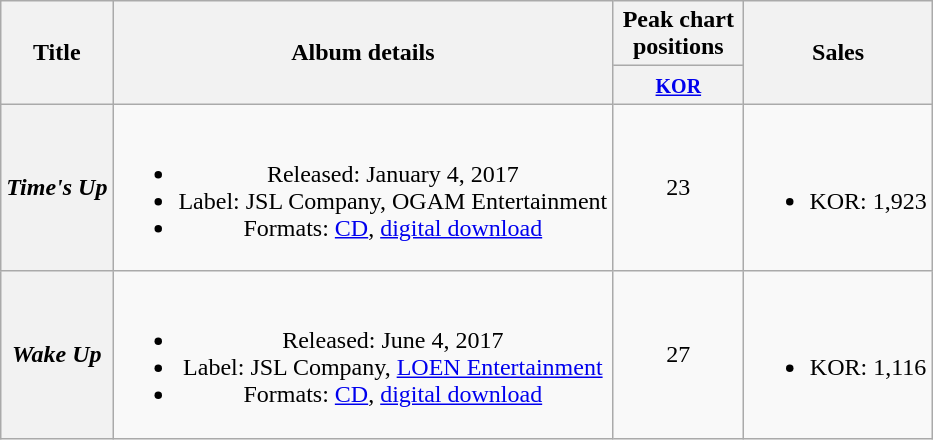<table class="wikitable plainrowheaders" style="text-align:center;">
<tr>
<th scope="col" rowspan="2">Title</th>
<th scope="col" rowspan="2">Album details</th>
<th scope="col" colspan="1" style="width:5em;">Peak chart positions</th>
<th scope="col" rowspan="2">Sales</th>
</tr>
<tr>
<th><small><a href='#'>KOR</a></small><br></th>
</tr>
<tr>
<th scope="row"><em>Time's Up</em></th>
<td><br><ul><li>Released: January 4, 2017</li><li>Label: JSL Company, OGAM Entertainment</li><li>Formats: <a href='#'>CD</a>, <a href='#'>digital download</a></li></ul></td>
<td>23</td>
<td><br><ul><li>KOR: 1,923</li></ul></td>
</tr>
<tr>
<th scope="row"><em>Wake Up</em></th>
<td><br><ul><li>Released: June 4, 2017</li><li>Label: JSL Company, <a href='#'>LOEN Entertainment</a></li><li>Formats: <a href='#'>CD</a>, <a href='#'>digital download</a></li></ul></td>
<td>27</td>
<td><br><ul><li>KOR: 1,116</li></ul></td>
</tr>
</table>
